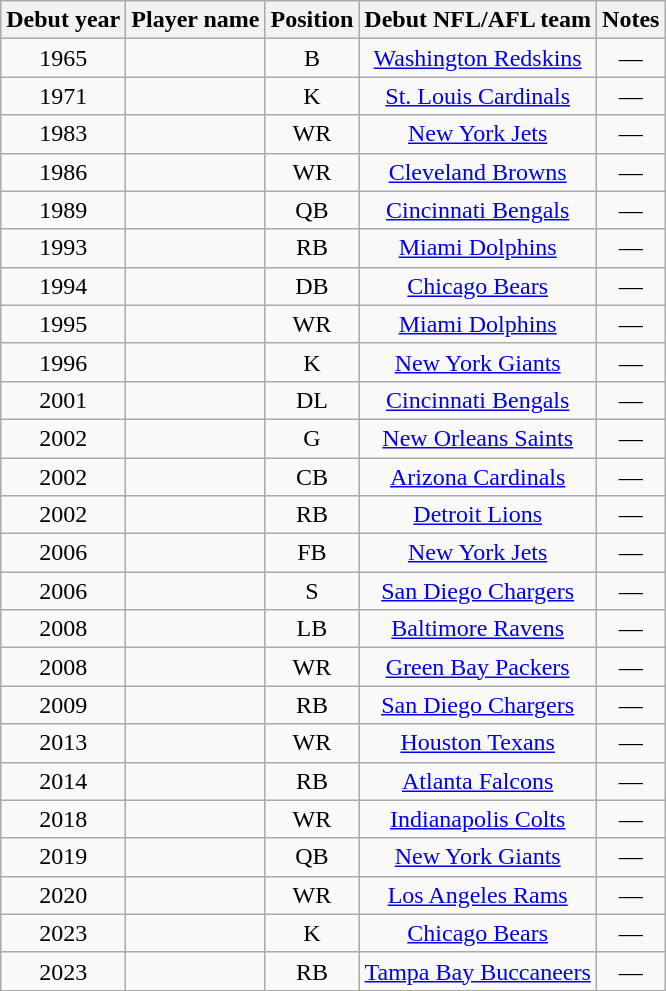<table class="wikitable sortable" style="text-align: center;">
<tr>
<th>Debut year</th>
<th>Player name</th>
<th>Position</th>
<th>Debut NFL/AFL team</th>
<th>Notes</th>
</tr>
<tr>
<td align="center">1965</td>
<td align="center"></td>
<td align="center">B</td>
<td align="center"><a href='#'>Washington Redskins</a></td>
<td align="center">—</td>
</tr>
<tr>
<td align="center">1971</td>
<td align="center"></td>
<td align="center">K</td>
<td align="center"><a href='#'>St. Louis Cardinals</a></td>
<td align="center">—</td>
</tr>
<tr>
<td align="center">1983</td>
<td align="center"></td>
<td align="center">WR</td>
<td align="center"><a href='#'>New York Jets</a></td>
<td align="center">—</td>
</tr>
<tr>
<td align="center">1986</td>
<td align="center"></td>
<td align="center">WR</td>
<td align="center"><a href='#'>Cleveland Browns</a></td>
<td align="center">—</td>
</tr>
<tr>
<td align="center">1989</td>
<td align="center"></td>
<td align="center">QB</td>
<td align="center"><a href='#'>Cincinnati Bengals</a></td>
<td align="center">—</td>
</tr>
<tr>
<td align="center">1993</td>
<td align="center"></td>
<td align="center">RB</td>
<td align="center"><a href='#'>Miami Dolphins</a></td>
<td align="center">—</td>
</tr>
<tr>
<td align="center">1994</td>
<td align="center"></td>
<td align="center">DB</td>
<td align="center"><a href='#'>Chicago Bears</a></td>
<td align="center">—</td>
</tr>
<tr>
<td align="center">1995</td>
<td align="center"></td>
<td align="center">WR</td>
<td align="center"><a href='#'>Miami Dolphins</a></td>
<td align="center">—</td>
</tr>
<tr>
<td align="center">1996</td>
<td align="center"></td>
<td align="center">K</td>
<td align="center"><a href='#'>New York Giants</a></td>
<td align="center">—</td>
</tr>
<tr>
<td align="center">2001</td>
<td align="center"></td>
<td align="center">DL</td>
<td align="center"><a href='#'>Cincinnati Bengals</a></td>
<td align="center">—</td>
</tr>
<tr>
<td align="center">2002</td>
<td align="center"></td>
<td align="center">G</td>
<td align="center"><a href='#'>New Orleans Saints</a></td>
<td align="center">—</td>
</tr>
<tr>
<td align="center">2002</td>
<td align="center"></td>
<td align="center">CB</td>
<td align="center"><a href='#'>Arizona Cardinals</a></td>
<td align="center">—</td>
</tr>
<tr>
<td align="center">2002</td>
<td align="center"></td>
<td align="center">RB</td>
<td align="center"><a href='#'>Detroit Lions</a></td>
<td align="center">—</td>
</tr>
<tr>
<td align="center">2006</td>
<td align="center"></td>
<td align="center">FB</td>
<td align="center"><a href='#'>New York Jets</a></td>
<td align="center">—</td>
</tr>
<tr>
<td align="center">2006</td>
<td align="center"></td>
<td align="center">S</td>
<td align="center"><a href='#'>San Diego Chargers</a></td>
<td align="center">—</td>
</tr>
<tr>
<td align="center">2008</td>
<td align="center"></td>
<td align="center">LB</td>
<td align="center"><a href='#'>Baltimore Ravens</a></td>
<td align="center">—</td>
</tr>
<tr>
<td align="center">2008</td>
<td align="center"></td>
<td align="center">WR</td>
<td align="center"><a href='#'>Green Bay Packers</a></td>
<td align="center">—</td>
</tr>
<tr>
<td align="center">2009</td>
<td align="center"></td>
<td align="center">RB</td>
<td align="center"><a href='#'>San Diego Chargers</a></td>
<td align="center">—</td>
</tr>
<tr>
<td align="center">2013</td>
<td align="center"></td>
<td align="center">WR</td>
<td align="center"><a href='#'>Houston Texans</a></td>
<td align="center">—</td>
</tr>
<tr>
<td align="center">2014</td>
<td align="center"></td>
<td align="center">RB</td>
<td align="center"><a href='#'>Atlanta Falcons</a></td>
<td align="center">—</td>
</tr>
<tr>
<td align="center">2018</td>
<td align="center"></td>
<td align="center">WR</td>
<td align="center"><a href='#'>Indianapolis Colts</a></td>
<td align="center">—</td>
</tr>
<tr>
<td align="center">2019</td>
<td align="center"></td>
<td align="center">QB</td>
<td align="center"><a href='#'>New York Giants</a></td>
<td align="center">—</td>
</tr>
<tr>
<td align="center">2020</td>
<td align="center"></td>
<td align="center">WR</td>
<td align="center"><a href='#'>Los Angeles Rams</a></td>
<td align="center">—</td>
</tr>
<tr>
<td align="center">2023</td>
<td align="center"></td>
<td align="center">K</td>
<td align="center"><a href='#'>Chicago Bears</a></td>
<td align="center">—</td>
</tr>
<tr>
<td align="center">2023</td>
<td align="center"></td>
<td align="center">RB</td>
<td align="center"><a href='#'>Tampa Bay Buccaneers</a></td>
<td align="center">—</td>
</tr>
</table>
